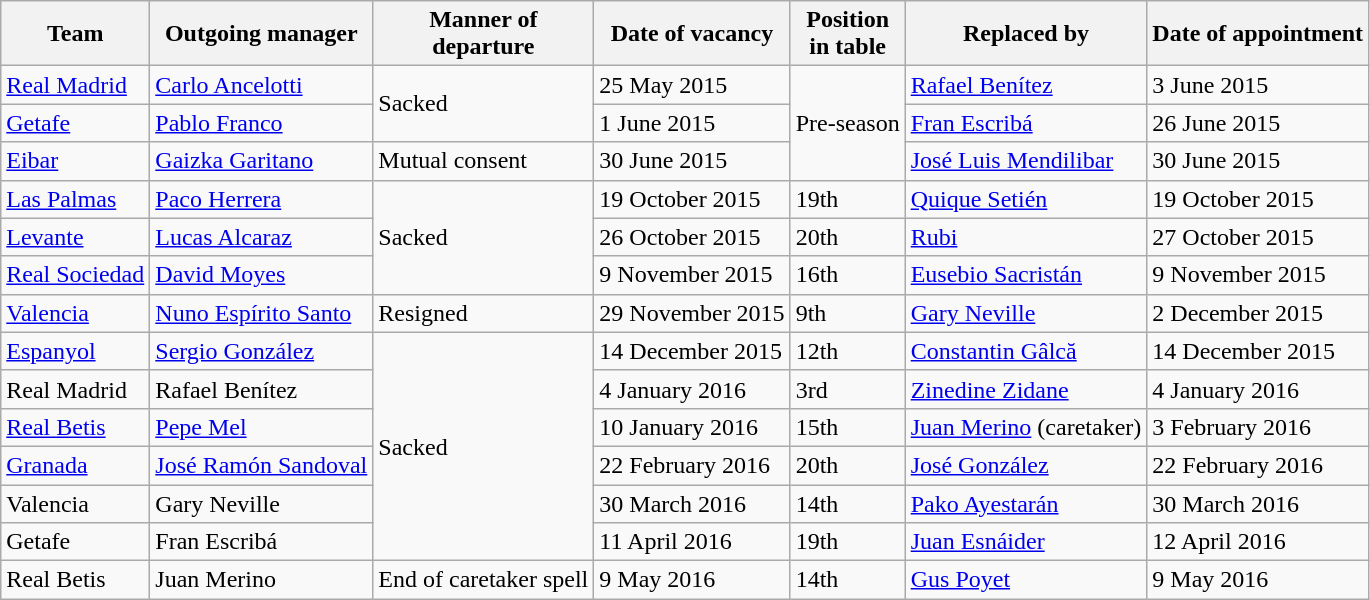<table class="wikitable sortable">
<tr>
<th>Team</th>
<th>Outgoing manager</th>
<th>Manner of <br> departure</th>
<th>Date of vacancy</th>
<th>Position <br> in table</th>
<th>Replaced by</th>
<th>Date of appointment</th>
</tr>
<tr>
<td><a href='#'>Real Madrid</a></td>
<td> <a href='#'>Carlo Ancelotti</a></td>
<td rowspan="2">Sacked</td>
<td>25 May 2015</td>
<td rowspan="3">Pre-season</td>
<td> <a href='#'>Rafael Benítez</a></td>
<td>3 June 2015</td>
</tr>
<tr>
<td><a href='#'>Getafe</a></td>
<td> <a href='#'>Pablo Franco</a></td>
<td>1 June 2015</td>
<td> <a href='#'>Fran Escribá</a></td>
<td>26 June 2015</td>
</tr>
<tr>
<td><a href='#'>Eibar</a></td>
<td> <a href='#'>Gaizka Garitano</a></td>
<td>Mutual consent</td>
<td>30 June 2015</td>
<td> <a href='#'>José Luis Mendilibar</a></td>
<td>30 June 2015</td>
</tr>
<tr>
<td><a href='#'>Las Palmas</a></td>
<td> <a href='#'>Paco Herrera</a></td>
<td rowspan="3">Sacked</td>
<td>19 October 2015</td>
<td>19th</td>
<td> <a href='#'>Quique Setién</a></td>
<td>19 October 2015</td>
</tr>
<tr>
<td><a href='#'>Levante</a></td>
<td> <a href='#'>Lucas Alcaraz</a></td>
<td>26 October 2015</td>
<td>20th</td>
<td> <a href='#'>Rubi</a></td>
<td>27 October 2015</td>
</tr>
<tr>
<td><a href='#'>Real Sociedad</a></td>
<td> <a href='#'>David Moyes</a></td>
<td>9 November 2015</td>
<td>16th</td>
<td> <a href='#'>Eusebio Sacristán</a></td>
<td>9 November 2015</td>
</tr>
<tr>
<td><a href='#'>Valencia</a></td>
<td> <a href='#'>Nuno Espírito Santo</a></td>
<td>Resigned</td>
<td>29 November 2015</td>
<td>9th</td>
<td> <a href='#'>Gary Neville</a></td>
<td>2 December 2015</td>
</tr>
<tr>
<td><a href='#'>Espanyol</a></td>
<td> <a href='#'>Sergio González</a></td>
<td rowspan="6">Sacked</td>
<td>14 December 2015</td>
<td>12th</td>
<td> <a href='#'>Constantin Gâlcă</a></td>
<td>14 December 2015</td>
</tr>
<tr>
<td>Real Madrid</td>
<td> Rafael Benítez</td>
<td>4 January 2016</td>
<td>3rd</td>
<td> <a href='#'>Zinedine Zidane</a></td>
<td>4 January 2016</td>
</tr>
<tr>
<td><a href='#'>Real Betis</a></td>
<td> <a href='#'>Pepe Mel</a></td>
<td>10 January 2016</td>
<td>15th</td>
<td> <a href='#'>Juan Merino</a> (caretaker)</td>
<td>3 February 2016</td>
</tr>
<tr>
<td><a href='#'>Granada</a></td>
<td> <a href='#'>José Ramón Sandoval</a></td>
<td>22 February 2016</td>
<td>20th</td>
<td> <a href='#'>José González</a></td>
<td>22 February 2016</td>
</tr>
<tr>
<td>Valencia</td>
<td> Gary Neville</td>
<td>30 March 2016</td>
<td>14th</td>
<td> <a href='#'>Pako Ayestarán</a></td>
<td>30 March 2016</td>
</tr>
<tr>
<td>Getafe</td>
<td> Fran Escribá</td>
<td>11 April 2016</td>
<td>19th</td>
<td> <a href='#'>Juan Esnáider</a></td>
<td>12 April 2016</td>
</tr>
<tr>
<td>Real Betis</td>
<td> Juan Merino</td>
<td>End of caretaker spell</td>
<td>9 May 2016</td>
<td>14th</td>
<td> <a href='#'>Gus Poyet</a></td>
<td>9 May 2016</td>
</tr>
</table>
